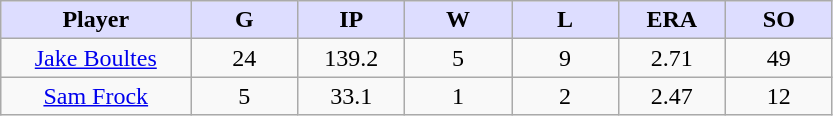<table class="wikitable sortable">
<tr>
<th style="background:#ddf; width:16%;">Player</th>
<th style="background:#ddf; width:9%;">G</th>
<th style="background:#ddf; width:9%;">IP</th>
<th style="background:#ddf; width:9%;">W</th>
<th style="background:#ddf; width:9%;">L</th>
<th style="background:#ddf; width:9%;">ERA</th>
<th style="background:#ddf; width:9%;">SO</th>
</tr>
<tr align=center>
<td><a href='#'>Jake Boultes</a></td>
<td>24</td>
<td>139.2</td>
<td>5</td>
<td>9</td>
<td>2.71</td>
<td>49</td>
</tr>
<tr align=center>
<td><a href='#'>Sam Frock</a></td>
<td>5</td>
<td>33.1</td>
<td>1</td>
<td>2</td>
<td>2.47</td>
<td>12</td>
</tr>
</table>
